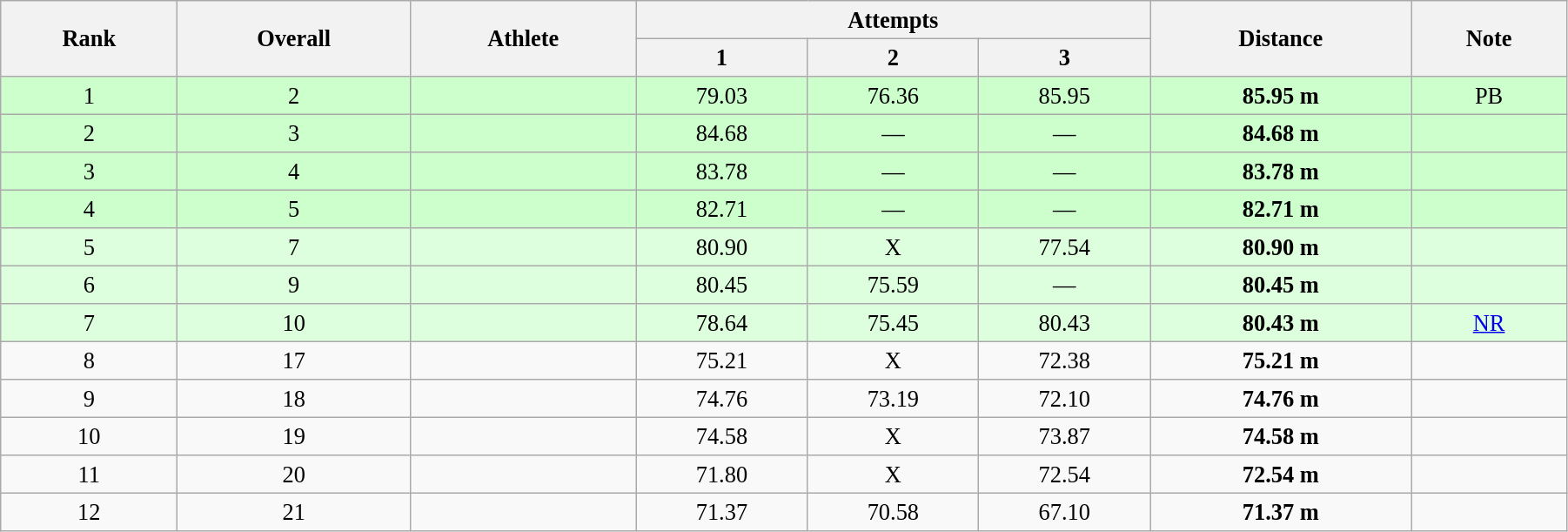<table class="wikitable" style=" text-align:center; font-size:110%;" width="95%">
<tr>
<th rowspan="2">Rank</th>
<th rowspan="2">Overall</th>
<th rowspan="2">Athlete</th>
<th colspan="3">Attempts</th>
<th rowspan="2">Distance</th>
<th rowspan="2">Note</th>
</tr>
<tr>
<th>1</th>
<th>2</th>
<th>3</th>
</tr>
<tr style="background:#ccffcc;">
<td>1</td>
<td>2</td>
<td align=left></td>
<td>79.03</td>
<td>76.36</td>
<td>85.95</td>
<td><strong>85.95 m </strong></td>
<td>PB</td>
</tr>
<tr style="background:#ccffcc;">
<td>2</td>
<td>3</td>
<td align=left></td>
<td>84.68</td>
<td>—</td>
<td>—</td>
<td><strong>84.68 m </strong></td>
<td></td>
</tr>
<tr style="background:#ccffcc;">
<td>3</td>
<td>4</td>
<td align=left></td>
<td>83.78</td>
<td>—</td>
<td>—</td>
<td><strong>83.78 m </strong></td>
<td></td>
</tr>
<tr style="background:#ccffcc;">
<td>4</td>
<td>5</td>
<td align=left></td>
<td>82.71</td>
<td>—</td>
<td>—</td>
<td><strong>82.71 m </strong></td>
<td></td>
</tr>
<tr style="background:#ddffdd;">
<td>5</td>
<td>7</td>
<td align=left></td>
<td>80.90</td>
<td>X</td>
<td>77.54</td>
<td><strong>80.90 m </strong></td>
<td></td>
</tr>
<tr style="background:#ddffdd;">
<td>6</td>
<td>9</td>
<td align=left></td>
<td>80.45</td>
<td>75.59</td>
<td>—</td>
<td><strong>80.45 m </strong></td>
<td></td>
</tr>
<tr style="background:#ddffdd;">
<td>7</td>
<td>10</td>
<td align=left></td>
<td>78.64</td>
<td>75.45</td>
<td>80.43</td>
<td><strong>80.43 m </strong></td>
<td><a href='#'>NR</a></td>
</tr>
<tr>
<td>8</td>
<td>17</td>
<td align=left></td>
<td>75.21</td>
<td>X</td>
<td>72.38</td>
<td><strong>75.21 m </strong></td>
<td></td>
</tr>
<tr>
<td>9</td>
<td>18</td>
<td align=left></td>
<td>74.76</td>
<td>73.19</td>
<td>72.10</td>
<td><strong>74.76 m </strong></td>
<td></td>
</tr>
<tr>
<td>10</td>
<td>19</td>
<td align=left></td>
<td>74.58</td>
<td>X</td>
<td>73.87</td>
<td><strong>74.58 m </strong></td>
<td></td>
</tr>
<tr>
<td>11</td>
<td>20</td>
<td align=left></td>
<td>71.80</td>
<td>X</td>
<td>72.54</td>
<td><strong>72.54 m </strong></td>
<td></td>
</tr>
<tr>
<td>12</td>
<td>21</td>
<td align=left></td>
<td>71.37</td>
<td>70.58</td>
<td>67.10</td>
<td><strong>71.37 m </strong></td>
<td></td>
</tr>
</table>
